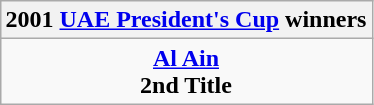<table class="wikitable" style="text-align: center; margin: 0 auto;">
<tr>
<th>2001 <a href='#'>UAE President's Cup</a> winners</th>
</tr>
<tr>
<td><strong><a href='#'>Al Ain</a></strong><br><strong>2nd Title</strong></td>
</tr>
</table>
